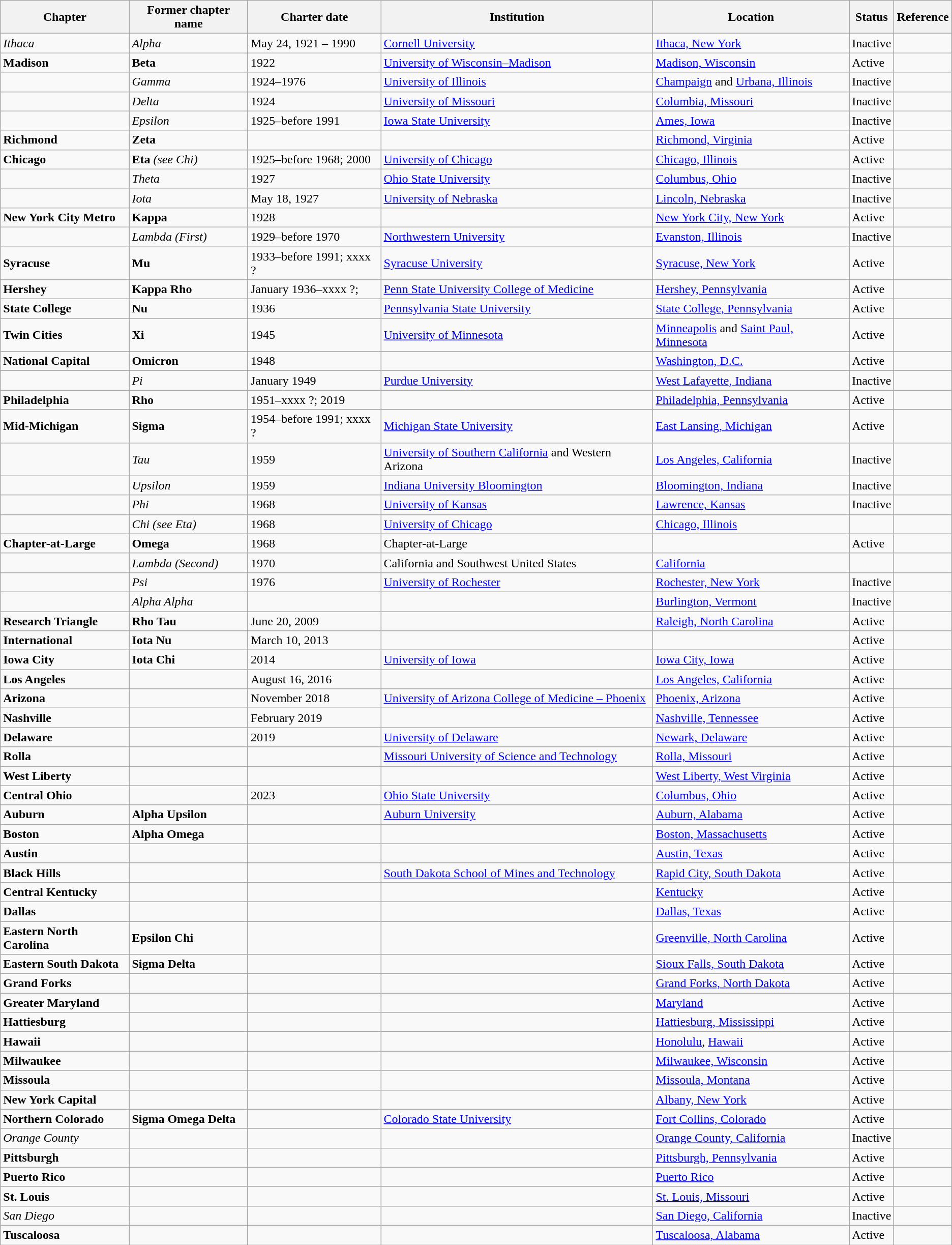<table class="wikitable sortable">
<tr>
<th>Chapter</th>
<th>Former chapter name</th>
<th>Charter date</th>
<th>Institution</th>
<th>Location</th>
<th>Status</th>
<th>Reference</th>
</tr>
<tr>
<td><em>Ithaca</em></td>
<td><em>Alpha</em></td>
<td>May 24, 1921 – 1990</td>
<td><a href='#'>Cornell University</a></td>
<td><a href='#'>Ithaca, New York</a></td>
<td>Inactive</td>
<td></td>
</tr>
<tr>
<td><strong>Madison</strong></td>
<td><strong>Beta</strong></td>
<td>1922</td>
<td><a href='#'>University of Wisconsin–Madison</a></td>
<td><a href='#'>Madison, Wisconsin</a></td>
<td>Active</td>
<td></td>
</tr>
<tr>
<td></td>
<td><em>Gamma</em></td>
<td>1924–1976</td>
<td><a href='#'>University of Illinois</a></td>
<td><a href='#'>Champaign</a> and <a href='#'>Urbana, Illinois</a></td>
<td>Inactive</td>
<td></td>
</tr>
<tr>
<td></td>
<td><em>Delta</em></td>
<td>1924</td>
<td><a href='#'>University of Missouri</a></td>
<td><a href='#'>Columbia, Missouri</a></td>
<td>Inactive</td>
<td></td>
</tr>
<tr>
<td></td>
<td><em>Epsilon</em></td>
<td>1925–before 1991</td>
<td><a href='#'>Iowa State University</a></td>
<td><a href='#'>Ames, Iowa</a></td>
<td>Inactive</td>
<td></td>
</tr>
<tr>
<td><strong>Richmond</strong></td>
<td><strong>Zeta</strong></td>
<td></td>
<td></td>
<td><a href='#'>Richmond, Virginia</a></td>
<td>Active</td>
<td></td>
</tr>
<tr>
<td><strong>Chicago</strong></td>
<td><strong>Eta</strong> <em>(see Chi)</em></td>
<td>1925–before 1968; 2000</td>
<td><a href='#'>University of Chicago</a></td>
<td><a href='#'>Chicago, Illinois</a></td>
<td>Active</td>
<td></td>
</tr>
<tr>
<td></td>
<td><em>Theta</em></td>
<td>1927</td>
<td><a href='#'>Ohio State University</a></td>
<td><a href='#'>Columbus, Ohio</a></td>
<td>Inactive</td>
<td></td>
</tr>
<tr>
<td></td>
<td><em>Iota</em></td>
<td>May 18, 1927</td>
<td><a href='#'>University of Nebraska</a></td>
<td><a href='#'>Lincoln, Nebraska</a></td>
<td>Inactive</td>
<td></td>
</tr>
<tr>
<td><strong>New York City Metro</strong></td>
<td><strong>Kappa</strong></td>
<td>1928</td>
<td></td>
<td><a href='#'>New York City, New York</a></td>
<td>Active</td>
<td></td>
</tr>
<tr>
<td></td>
<td><em>Lambda (First)</em></td>
<td>1929–before 1970</td>
<td><a href='#'>Northwestern University</a></td>
<td><a href='#'>Evanston, Illinois</a></td>
<td>Inactive</td>
<td></td>
</tr>
<tr>
<td><strong>Syracuse</strong></td>
<td><strong>Mu</strong></td>
<td>1933–before 1991; xxxx ?</td>
<td><a href='#'>Syracuse University</a></td>
<td><a href='#'>Syracuse, New York</a></td>
<td>Active</td>
<td></td>
</tr>
<tr>
<td><strong>Hershey</strong></td>
<td><strong>Kappa Rho</strong></td>
<td>January 1936–xxxx ?; </td>
<td><a href='#'>Penn State University College of Medicine</a></td>
<td><a href='#'>Hershey, Pennsylvania</a></td>
<td>Active</td>
<td></td>
</tr>
<tr>
<td><strong>State College</strong></td>
<td><strong>Nu</strong></td>
<td>1936</td>
<td><a href='#'>Pennsylvania State University</a></td>
<td><a href='#'>State College, Pennsylvania</a></td>
<td>Active</td>
<td></td>
</tr>
<tr>
<td><strong>Twin Cities</strong></td>
<td><strong>Xi</strong></td>
<td>1945</td>
<td><a href='#'>University of Minnesota</a></td>
<td><a href='#'>Minneapolis</a> and <a href='#'>Saint Paul, Minnesota</a></td>
<td>Active</td>
<td></td>
</tr>
<tr>
<td><strong>National Capital</strong></td>
<td><strong>Omicron</strong></td>
<td>1948</td>
<td></td>
<td><a href='#'>Washington, D.C.</a></td>
<td>Active</td>
<td></td>
</tr>
<tr>
<td></td>
<td><em>Pi</em></td>
<td>January 1949</td>
<td><a href='#'>Purdue University</a></td>
<td><a href='#'>West Lafayette, Indiana</a></td>
<td>Inactive</td>
<td></td>
</tr>
<tr>
<td><strong>Philadelphia</strong></td>
<td><strong>Rho</strong></td>
<td>1951–xxxx ?; 2019</td>
<td></td>
<td><a href='#'>Philadelphia, Pennsylvania</a></td>
<td>Active</td>
<td></td>
</tr>
<tr>
<td><strong>Mid-Michigan</strong></td>
<td><strong>Sigma</strong></td>
<td>1954–before 1991; xxxx ?</td>
<td><a href='#'>Michigan State University</a></td>
<td><a href='#'>East Lansing, Michigan</a></td>
<td>Active</td>
<td></td>
</tr>
<tr>
<td></td>
<td><em>Tau</em></td>
<td>1959</td>
<td><a href='#'>University of Southern California</a> and Western Arizona</td>
<td><a href='#'>Los Angeles, California</a></td>
<td>Inactive</td>
<td></td>
</tr>
<tr>
<td></td>
<td><em>Upsilon</em></td>
<td>1959</td>
<td><a href='#'>Indiana University Bloomington</a></td>
<td><a href='#'>Bloomington, Indiana</a></td>
<td>Inactive</td>
<td></td>
</tr>
<tr>
<td></td>
<td><em>Phi</em></td>
<td>1968</td>
<td><a href='#'>University of Kansas</a></td>
<td><a href='#'>Lawrence, Kansas</a></td>
<td>Inactive</td>
<td></td>
</tr>
<tr>
<td></td>
<td><em>Chi (see Eta)</em></td>
<td>1968</td>
<td><a href='#'>University of Chicago</a></td>
<td><a href='#'>Chicago, Illinois</a></td>
<td></td>
<td></td>
</tr>
<tr>
<td><strong>Chapter-at-Large</strong></td>
<td><strong>Omega</strong></td>
<td>1968</td>
<td>Chapter-at-Large</td>
<td></td>
<td>Active</td>
<td></td>
</tr>
<tr>
<td></td>
<td><em>Lambda (Second)</em></td>
<td>1970</td>
<td>California and Southwest United States</td>
<td><a href='#'>California</a></td>
<td></td>
<td></td>
</tr>
<tr>
<td></td>
<td><em>Psi</em></td>
<td>1976</td>
<td><a href='#'>University of Rochester</a></td>
<td><a href='#'>Rochester, New York</a></td>
<td>Inactive</td>
<td></td>
</tr>
<tr>
<td></td>
<td><em>Alpha Alpha</em></td>
<td></td>
<td></td>
<td><a href='#'>Burlington, Vermont</a></td>
<td>Inactive</td>
<td></td>
</tr>
<tr>
<td><strong>Research Triangle</strong></td>
<td><strong>Rho Tau</strong></td>
<td>June 20, 2009</td>
<td></td>
<td><a href='#'>Raleigh, North Carolina</a></td>
<td>Active</td>
<td></td>
</tr>
<tr>
<td><strong>International</strong></td>
<td><strong>Iota Nu</strong></td>
<td>March 10, 2013</td>
<td></td>
<td></td>
<td>Active</td>
<td></td>
</tr>
<tr>
<td><strong>Iowa City</strong></td>
<td><strong>Iota Chi</strong></td>
<td>2014</td>
<td><a href='#'>University of Iowa</a></td>
<td><a href='#'>Iowa City, Iowa</a></td>
<td>Active</td>
<td></td>
</tr>
<tr>
<td><strong>Los Angeles</strong></td>
<td></td>
<td>August 16, 2016</td>
<td></td>
<td><a href='#'>Los Angeles, California</a></td>
<td>Active</td>
<td></td>
</tr>
<tr>
<td><strong>Arizona</strong></td>
<td></td>
<td>November 2018</td>
<td><a href='#'>University of Arizona College of Medicine – Phoenix</a></td>
<td><a href='#'>Phoenix, Arizona</a></td>
<td>Active</td>
<td></td>
</tr>
<tr>
<td><strong>Nashville</strong></td>
<td></td>
<td>February 2019</td>
<td></td>
<td><a href='#'>Nashville, Tennessee</a></td>
<td>Active</td>
<td></td>
</tr>
<tr>
<td><strong>Delaware</strong></td>
<td></td>
<td>2019</td>
<td><a href='#'>University of Delaware</a></td>
<td><a href='#'>Newark, Delaware</a></td>
<td>Active</td>
<td></td>
</tr>
<tr>
<td><strong>Rolla</strong></td>
<td></td>
<td></td>
<td><a href='#'>Missouri University of Science and Technology</a></td>
<td><a href='#'>Rolla, Missouri</a></td>
<td>Active</td>
<td></td>
</tr>
<tr>
<td><strong>West Liberty</strong></td>
<td></td>
<td></td>
<td></td>
<td><a href='#'>West Liberty, West Virginia</a></td>
<td>Active</td>
<td></td>
</tr>
<tr>
<td><strong>Central Ohio</strong></td>
<td></td>
<td>2023</td>
<td><a href='#'>Ohio State University</a></td>
<td><a href='#'>Columbus, Ohio</a></td>
<td>Active</td>
<td></td>
</tr>
<tr>
<td><strong>Auburn</strong></td>
<td><strong>Alpha Upsilon</strong></td>
<td></td>
<td><a href='#'>Auburn University</a></td>
<td><a href='#'>Auburn, Alabama</a></td>
<td>Active</td>
<td></td>
</tr>
<tr>
<td><strong>Boston</strong></td>
<td><strong>Alpha Omega</strong></td>
<td></td>
<td></td>
<td><a href='#'>Boston, Massachusetts</a></td>
<td>Active</td>
<td></td>
</tr>
<tr>
<td><strong>Austin</strong></td>
<td></td>
<td></td>
<td></td>
<td><a href='#'>Austin, Texas</a></td>
<td>Active</td>
<td></td>
</tr>
<tr>
<td><strong>Black Hills</strong></td>
<td></td>
<td></td>
<td><a href='#'>South Dakota School of Mines and Technology</a></td>
<td><a href='#'>Rapid City, South Dakota</a></td>
<td>Active</td>
<td></td>
</tr>
<tr>
<td><strong>Central Kentucky</strong></td>
<td></td>
<td></td>
<td></td>
<td><a href='#'>Kentucky</a></td>
<td>Active</td>
<td></td>
</tr>
<tr>
<td><strong>Dallas</strong></td>
<td></td>
<td></td>
<td></td>
<td><a href='#'>Dallas, Texas</a></td>
<td>Active</td>
<td></td>
</tr>
<tr>
<td><strong>Eastern North Carolina</strong></td>
<td><strong>Epsilon Chi</strong></td>
<td></td>
<td></td>
<td><a href='#'>Greenville, North Carolina</a></td>
<td>Active</td>
<td></td>
</tr>
<tr>
<td><strong>Eastern South Dakota</strong></td>
<td><strong>Sigma Delta</strong></td>
<td></td>
<td></td>
<td><a href='#'>Sioux Falls, South Dakota</a></td>
<td>Active</td>
<td></td>
</tr>
<tr>
<td><strong>Grand Forks</strong></td>
<td></td>
<td></td>
<td></td>
<td><a href='#'>Grand Forks, North Dakota</a></td>
<td>Active</td>
<td></td>
</tr>
<tr>
<td><strong>Greater Maryland</strong></td>
<td></td>
<td></td>
<td></td>
<td><a href='#'>Maryland</a></td>
<td>Active</td>
<td></td>
</tr>
<tr>
<td><strong>Hattiesburg</strong></td>
<td></td>
<td></td>
<td></td>
<td><a href='#'>Hattiesburg, Mississippi</a></td>
<td>Active</td>
<td></td>
</tr>
<tr>
<td><strong>Hawaii</strong></td>
<td></td>
<td></td>
<td></td>
<td><a href='#'>Honolulu</a>, <a href='#'>Hawaii</a></td>
<td>Active</td>
<td></td>
</tr>
<tr>
<td><strong>Milwaukee</strong></td>
<td></td>
<td></td>
<td></td>
<td><a href='#'>Milwaukee, Wisconsin</a></td>
<td>Active</td>
<td></td>
</tr>
<tr>
<td><strong>Missoula</strong></td>
<td></td>
<td></td>
<td></td>
<td><a href='#'>Missoula, Montana</a></td>
<td>Active</td>
<td></td>
</tr>
<tr>
<td><strong>New York Capital</strong></td>
<td></td>
<td></td>
<td></td>
<td><a href='#'>Albany, New York</a></td>
<td>Active</td>
<td></td>
</tr>
<tr>
<td><strong>Northern Colorado</strong></td>
<td><strong>Sigma Omega Delta</strong></td>
<td></td>
<td><a href='#'>Colorado State University</a></td>
<td><a href='#'>Fort Collins, Colorado</a></td>
<td>Active</td>
<td></td>
</tr>
<tr>
<td><em>Orange County</em></td>
<td></td>
<td></td>
<td></td>
<td><a href='#'>Orange County, California</a></td>
<td>Inactive</td>
<td></td>
</tr>
<tr>
<td><strong>Pittsburgh</strong></td>
<td></td>
<td></td>
<td></td>
<td><a href='#'>Pittsburgh, Pennsylvania</a></td>
<td>Active</td>
<td></td>
</tr>
<tr>
<td><strong>Puerto Rico</strong></td>
<td></td>
<td></td>
<td></td>
<td><a href='#'>Puerto Rico</a></td>
<td>Active</td>
<td></td>
</tr>
<tr>
<td><strong>St. Louis</strong></td>
<td></td>
<td></td>
<td></td>
<td><a href='#'>St. Louis, Missouri</a></td>
<td>Active</td>
<td></td>
</tr>
<tr>
<td><em>San Diego</em></td>
<td></td>
<td></td>
<td></td>
<td><a href='#'>San Diego, California</a></td>
<td>Inactive</td>
<td></td>
</tr>
<tr>
<td><strong>Tuscaloosa</strong></td>
<td></td>
<td></td>
<td></td>
<td><a href='#'>Tuscaloosa, Alabama</a></td>
<td>Active</td>
<td></td>
</tr>
</table>
